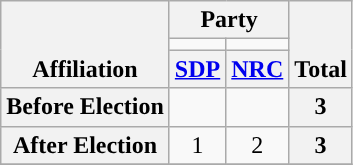<table class=wikitable style="text-align:center">
<tr style="vertical-align:bottom;">
<th rowspan=3>Affiliation</th>
<th colspan=2>Party</th>
<th rowspan=3>Total</th>
</tr>
<tr>
<td style="background-color:"></td>
<td style="background-color:"></td>
</tr>
<tr>
<th><a href='#'>SDP</a></th>
<th><a href='#'>NRC</a></th>
</tr>
<tr>
<th>Before Election</th>
<td></td>
<td></td>
<th>3</th>
</tr>
<tr>
<th>After Election</th>
<td>1</td>
<td>2</td>
<th>3</th>
</tr>
<tr>
</tr>
</table>
